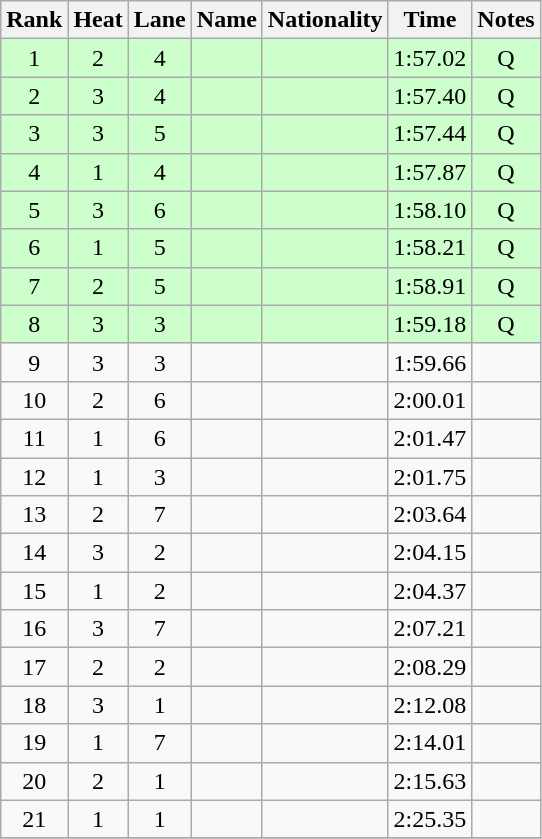<table class="wikitable sortable" style="text-align:center">
<tr>
<th>Rank</th>
<th>Heat</th>
<th>Lane</th>
<th>Name</th>
<th>Nationality</th>
<th>Time</th>
<th>Notes</th>
</tr>
<tr bgcolor=ccffcc>
<td>1</td>
<td>2</td>
<td>4</td>
<td align=left></td>
<td align=left></td>
<td>1:57.02</td>
<td>Q</td>
</tr>
<tr bgcolor=ccffcc>
<td>2</td>
<td>3</td>
<td>4</td>
<td align=left></td>
<td align=left></td>
<td>1:57.40</td>
<td>Q</td>
</tr>
<tr bgcolor=ccffcc>
<td>3</td>
<td>3</td>
<td>5</td>
<td align=left></td>
<td align=left></td>
<td>1:57.44</td>
<td>Q</td>
</tr>
<tr bgcolor=ccffcc>
<td>4</td>
<td>1</td>
<td>4</td>
<td align=left></td>
<td align=left></td>
<td>1:57.87</td>
<td>Q</td>
</tr>
<tr bgcolor=ccffcc>
<td>5</td>
<td>3</td>
<td>6</td>
<td align=left></td>
<td align=left></td>
<td>1:58.10</td>
<td>Q</td>
</tr>
<tr bgcolor=ccffcc>
<td>6</td>
<td>1</td>
<td>5</td>
<td align=left></td>
<td align=left></td>
<td>1:58.21</td>
<td>Q</td>
</tr>
<tr bgcolor=ccffcc>
<td>7</td>
<td>2</td>
<td>5</td>
<td align=left></td>
<td align=left></td>
<td>1:58.91</td>
<td>Q</td>
</tr>
<tr bgcolor=ccffcc>
<td>8</td>
<td>3</td>
<td>3</td>
<td align=left></td>
<td align=left></td>
<td>1:59.18</td>
<td>Q</td>
</tr>
<tr>
<td>9</td>
<td>3</td>
<td>3</td>
<td align=left></td>
<td align=left></td>
<td>1:59.66</td>
<td></td>
</tr>
<tr>
<td>10</td>
<td>2</td>
<td>6</td>
<td align=left></td>
<td align=left></td>
<td>2:00.01</td>
<td></td>
</tr>
<tr>
<td>11</td>
<td>1</td>
<td>6</td>
<td align=left></td>
<td align=left></td>
<td>2:01.47</td>
<td></td>
</tr>
<tr>
<td>12</td>
<td>1</td>
<td>3</td>
<td align=left></td>
<td align=left></td>
<td>2:01.75</td>
<td></td>
</tr>
<tr>
<td>13</td>
<td>2</td>
<td>7</td>
<td align=left></td>
<td align=left></td>
<td>2:03.64</td>
<td></td>
</tr>
<tr>
<td>14</td>
<td>3</td>
<td>2</td>
<td align=left></td>
<td align=left></td>
<td>2:04.15</td>
<td></td>
</tr>
<tr>
<td>15</td>
<td>1</td>
<td>2</td>
<td align=left></td>
<td align=left></td>
<td>2:04.37</td>
<td></td>
</tr>
<tr>
<td>16</td>
<td>3</td>
<td>7</td>
<td align=left></td>
<td align=left></td>
<td>2:07.21</td>
<td></td>
</tr>
<tr>
<td>17</td>
<td>2</td>
<td>2</td>
<td align=left></td>
<td align=left></td>
<td>2:08.29</td>
<td></td>
</tr>
<tr>
<td>18</td>
<td>3</td>
<td>1</td>
<td align=left></td>
<td align=left></td>
<td>2:12.08</td>
<td></td>
</tr>
<tr>
<td>19</td>
<td>1</td>
<td>7</td>
<td align=left></td>
<td align=left></td>
<td>2:14.01</td>
<td></td>
</tr>
<tr>
<td>20</td>
<td>2</td>
<td>1</td>
<td align=left></td>
<td align=left></td>
<td>2:15.63</td>
<td></td>
</tr>
<tr>
<td>21</td>
<td>1</td>
<td>1</td>
<td align=left></td>
<td align=left></td>
<td>2:25.35</td>
<td></td>
</tr>
<tr>
</tr>
</table>
